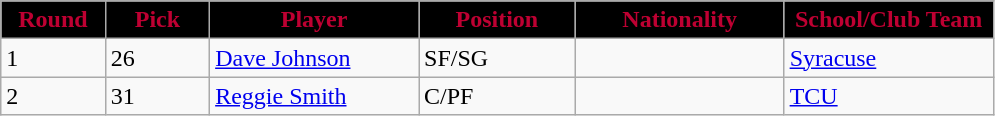<table class="wikitable sortable sortable">
<tr>
<th style="background:#000000;color:#BE0032" width="10%">Round</th>
<th style="background:#000000;color:#BE0032" width="10%">Pick</th>
<th style="background:#000000;color:#BE0032" width="20%">Player</th>
<th style="background:#000000;color:#BE0032" width="15%">Position</th>
<th style="background:#000000;color:#BE0032" width="20%">Nationality</th>
<th style="background:#000000;color:#BE0032" width="20%">School/Club Team</th>
</tr>
<tr>
<td>1</td>
<td>26</td>
<td><a href='#'>Dave Johnson</a></td>
<td>SF/SG</td>
<td></td>
<td><a href='#'>Syracuse</a></td>
</tr>
<tr>
<td>2</td>
<td>31</td>
<td><a href='#'>Reggie Smith</a></td>
<td>C/PF</td>
<td></td>
<td><a href='#'>TCU</a></td>
</tr>
</table>
